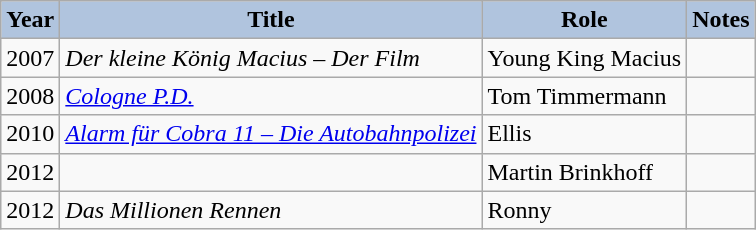<table class="wikitable sortable">
<tr>
<th style="background:#B0C4DE;text-align:center;">Year</th>
<th style="background:#B0C4DE;text-align:center;">Title</th>
<th style="background:#B0C4DE;text-align:center;">Role</th>
<th class="unsortable" style="background:#B0C4DE;text-align:center;">Notes</th>
</tr>
<tr>
<td>2007</td>
<td><em>Der kleine König Macius – Der Film</em></td>
<td>Young King Macius</td>
<td></td>
</tr>
<tr>
<td>2008</td>
<td><em><a href='#'>Cologne P.D.</a></em></td>
<td>Tom Timmermann</td>
<td></td>
</tr>
<tr>
<td>2010</td>
<td><em><a href='#'>Alarm für Cobra 11 – Die Autobahnpolizei</a></em></td>
<td>Ellis</td>
<td></td>
</tr>
<tr>
<td>2012</td>
<td><em></em></td>
<td>Martin Brinkhoff</td>
<td></td>
</tr>
<tr>
<td>2012</td>
<td><em>Das Millionen Rennen</em></td>
<td>Ronny</td>
<td></td>
</tr>
</table>
